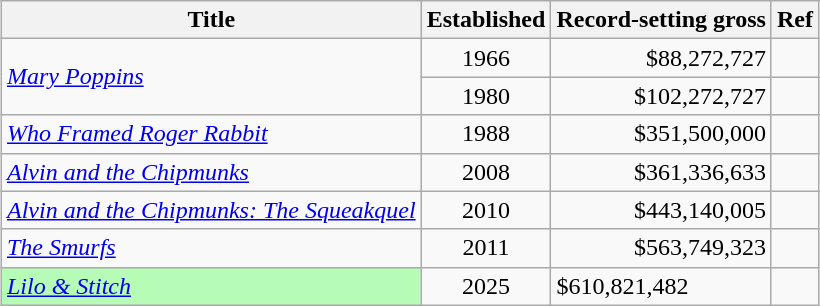<table class="wikitable" style="margin:auto;">
<tr>
<th scope="col">Title</th>
<th scope="col">Established</th>
<th scope="col">Record-setting gross</th>
<th scope="col">Ref</th>
</tr>
<tr>
<td rowspan="2"><em><a href='#'>Mary Poppins</a></em></td>
<td style="text-align:center;">1966</td>
<td style="text-align:right;">$88,272,727</td>
<td></td>
</tr>
<tr>
<td style="text-align:center;">1980</td>
<td style="text-align:right;">$102,272,727</td>
<td></td>
</tr>
<tr>
<td scope="row"><em><a href='#'>Who Framed Roger Rabbit</a></em></td>
<td style="text-align:center;">1988</td>
<td style="text-align:right;">$351,500,000</td>
<td></td>
</tr>
<tr>
<td scope="row"><em><a href='#'>Alvin and the Chipmunks</a></em></td>
<td style="text-align:center;">2008</td>
<td style="text-align:right;">$361,336,633</td>
<td></td>
</tr>
<tr>
<td scope="row"><em><a href='#'>Alvin and the Chipmunks: The Squeakquel</a></em></td>
<td style="text-align:center;">2010</td>
<td style="text-align:right;">$443,140,005</td>
<td></td>
</tr>
<tr>
<td><em><a href='#'>The Smurfs</a></em></td>
<td style="text-align:center;">2011</td>
<td style="text-align:right;">$563,749,323</td>
<td></td>
</tr>
<tr>
<td scope="row" style="background:#b6fcb6;"><em><a href='#'>Lilo & Stitch</a></em> </td>
<td style="text-align:center;">2025</td>
<td>$610,821,482</td>
<td></td>
</tr>
</table>
